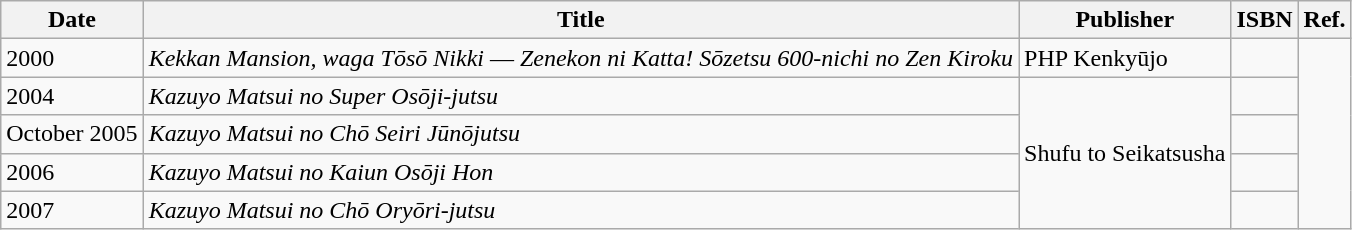<table class="wikitable">
<tr>
<th>Date</th>
<th>Title</th>
<th>Publisher</th>
<th>ISBN</th>
<th>Ref.</th>
</tr>
<tr>
<td>2000</td>
<td><em>Kekkan Mansion, waga Tōsō Nikki ― Zenekon ni Katta! Sōzetsu 600-nichi no Zen Kiroku</em></td>
<td>PHP Kenkyūjo</td>
<td></td>
<td rowspan="5"></td>
</tr>
<tr>
<td>2004</td>
<td><em>Kazuyo Matsui no Super Osōji-jutsu</em></td>
<td rowspan="4">Shufu to Seikatsusha</td>
<td></td>
</tr>
<tr>
<td>October 2005</td>
<td><em>Kazuyo Matsui no Chō Seiri Jūnōjutsu</em></td>
<td></td>
</tr>
<tr>
<td>2006</td>
<td><em>Kazuyo Matsui no Kaiun Osōji Hon</em></td>
<td></td>
</tr>
<tr>
<td>2007</td>
<td><em>Kazuyo Matsui no Chō Oryōri-jutsu</em></td>
<td></td>
</tr>
</table>
